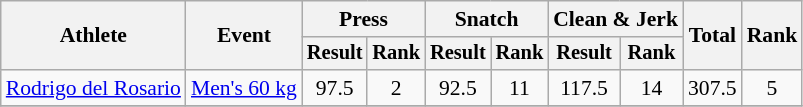<table class="wikitable" style="font-size:90%">
<tr>
<th rowspan="2">Athlete</th>
<th rowspan="2">Event</th>
<th colspan="2">Press</th>
<th colspan="2">Snatch</th>
<th colspan="2">Clean & Jerk</th>
<th rowspan="2">Total</th>
<th rowspan="2">Rank</th>
</tr>
<tr style="font-size:95%">
<th>Result</th>
<th>Rank</th>
<th>Result</th>
<th>Rank</th>
<th>Result</th>
<th>Rank</th>
</tr>
<tr align=center>
<td align=left><a href='#'>Rodrigo del Rosario</a></td>
<td align=left><a href='#'>Men's 60 kg</a></td>
<td>97.5</td>
<td>2</td>
<td>92.5</td>
<td>11</td>
<td>117.5</td>
<td>14</td>
<td>307.5</td>
<td>5</td>
</tr>
<tr align=center>
</tr>
</table>
